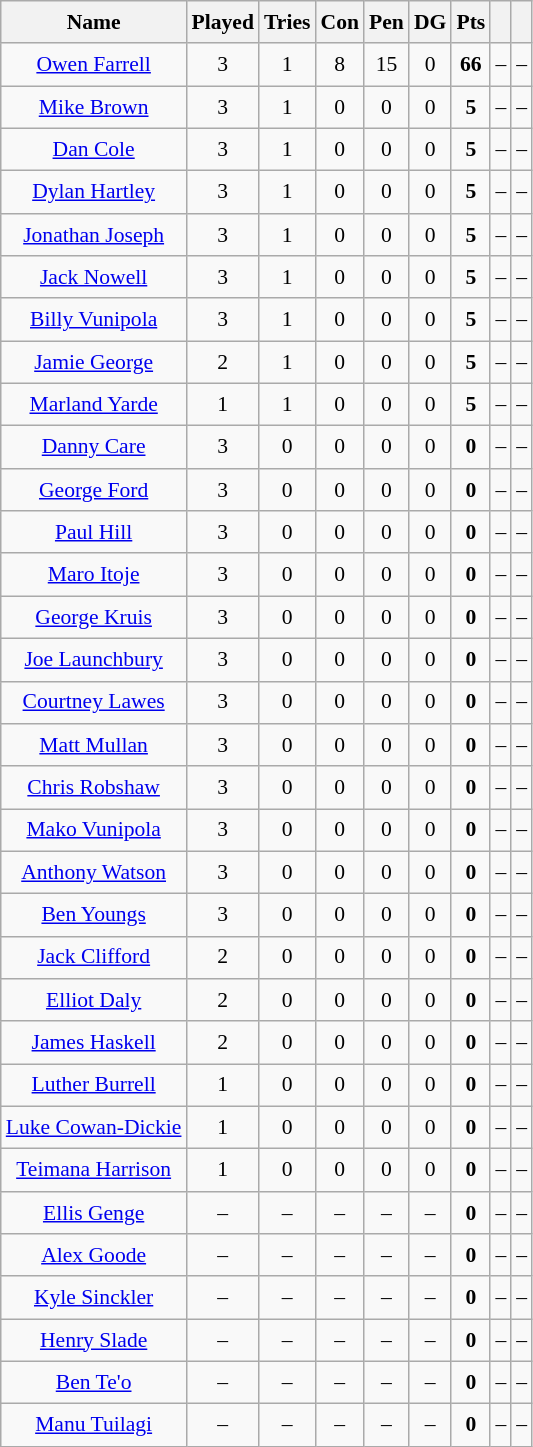<table class="wikitable" style="font-size:90%;border:0;text-align:center;line-height:150%">
<tr>
<th>Name</th>
<th>Played</th>
<th>Tries</th>
<th>Con</th>
<th>Pen</th>
<th>DG</th>
<th>Pts</th>
<th></th>
<th></th>
</tr>
<tr>
<td><a href='#'>Owen Farrell</a></td>
<td>3</td>
<td>1</td>
<td>8</td>
<td>15</td>
<td>0</td>
<td><strong>66</strong></td>
<td>–</td>
<td>–</td>
</tr>
<tr>
<td><a href='#'>Mike Brown</a></td>
<td>3</td>
<td>1</td>
<td>0</td>
<td>0</td>
<td>0</td>
<td><strong>5</strong></td>
<td>–</td>
<td>–</td>
</tr>
<tr>
<td><a href='#'>Dan Cole</a></td>
<td>3</td>
<td>1</td>
<td>0</td>
<td>0</td>
<td>0</td>
<td><strong>5</strong></td>
<td>–</td>
<td>–</td>
</tr>
<tr>
<td><a href='#'>Dylan Hartley</a></td>
<td>3</td>
<td>1</td>
<td>0</td>
<td>0</td>
<td>0</td>
<td><strong>5</strong></td>
<td>–</td>
<td>–</td>
</tr>
<tr>
<td><a href='#'>Jonathan Joseph</a></td>
<td>3</td>
<td>1</td>
<td>0</td>
<td>0</td>
<td>0</td>
<td><strong>5</strong></td>
<td>–</td>
<td>–</td>
</tr>
<tr>
<td><a href='#'>Jack Nowell</a></td>
<td>3</td>
<td>1</td>
<td>0</td>
<td>0</td>
<td>0</td>
<td><strong>5</strong></td>
<td>–</td>
<td>–</td>
</tr>
<tr>
<td><a href='#'>Billy Vunipola</a></td>
<td>3</td>
<td>1</td>
<td>0</td>
<td>0</td>
<td>0</td>
<td><strong>5</strong></td>
<td>–</td>
<td>–</td>
</tr>
<tr>
<td><a href='#'>Jamie George</a></td>
<td>2</td>
<td>1</td>
<td>0</td>
<td>0</td>
<td>0</td>
<td><strong>5</strong></td>
<td>–</td>
<td>–</td>
</tr>
<tr>
<td><a href='#'>Marland Yarde</a></td>
<td>1</td>
<td>1</td>
<td>0</td>
<td>0</td>
<td>0</td>
<td><strong>5</strong></td>
<td>–</td>
<td>–</td>
</tr>
<tr>
<td><a href='#'>Danny Care</a></td>
<td>3</td>
<td>0</td>
<td>0</td>
<td>0</td>
<td>0</td>
<td><strong>0</strong></td>
<td>–</td>
<td>–</td>
</tr>
<tr>
<td><a href='#'>George Ford</a></td>
<td>3</td>
<td>0</td>
<td>0</td>
<td>0</td>
<td>0</td>
<td><strong>0</strong></td>
<td>–</td>
<td>–</td>
</tr>
<tr>
<td><a href='#'>Paul Hill</a></td>
<td>3</td>
<td>0</td>
<td>0</td>
<td>0</td>
<td>0</td>
<td><strong>0</strong></td>
<td>–</td>
<td>–</td>
</tr>
<tr>
<td><a href='#'>Maro Itoje</a></td>
<td>3</td>
<td>0</td>
<td>0</td>
<td>0</td>
<td>0</td>
<td><strong>0</strong></td>
<td>–</td>
<td>–</td>
</tr>
<tr>
<td><a href='#'>George Kruis</a></td>
<td>3</td>
<td>0</td>
<td>0</td>
<td>0</td>
<td>0</td>
<td><strong>0</strong></td>
<td>–</td>
<td>–</td>
</tr>
<tr>
<td><a href='#'>Joe Launchbury</a></td>
<td>3</td>
<td>0</td>
<td>0</td>
<td>0</td>
<td>0</td>
<td><strong>0</strong></td>
<td>–</td>
<td>–</td>
</tr>
<tr>
<td><a href='#'>Courtney Lawes</a></td>
<td>3</td>
<td>0</td>
<td>0</td>
<td>0</td>
<td>0</td>
<td><strong>0</strong></td>
<td>–</td>
<td>–</td>
</tr>
<tr>
<td><a href='#'>Matt Mullan</a></td>
<td>3</td>
<td>0</td>
<td>0</td>
<td>0</td>
<td>0</td>
<td><strong>0</strong></td>
<td>–</td>
<td>–</td>
</tr>
<tr>
<td><a href='#'>Chris Robshaw</a></td>
<td>3</td>
<td>0</td>
<td>0</td>
<td>0</td>
<td>0</td>
<td><strong>0</strong></td>
<td>–</td>
<td>–</td>
</tr>
<tr>
<td><a href='#'>Mako Vunipola</a></td>
<td>3</td>
<td>0</td>
<td>0</td>
<td>0</td>
<td>0</td>
<td><strong>0</strong></td>
<td>–</td>
<td>–</td>
</tr>
<tr>
<td><a href='#'>Anthony Watson</a></td>
<td>3</td>
<td>0</td>
<td>0</td>
<td>0</td>
<td>0</td>
<td><strong>0</strong></td>
<td>–</td>
<td>–</td>
</tr>
<tr>
<td><a href='#'>Ben Youngs</a></td>
<td>3</td>
<td>0</td>
<td>0</td>
<td>0</td>
<td>0</td>
<td><strong>0</strong></td>
<td>–</td>
<td>–</td>
</tr>
<tr>
<td><a href='#'>Jack Clifford</a></td>
<td>2</td>
<td>0</td>
<td>0</td>
<td>0</td>
<td>0</td>
<td><strong>0</strong></td>
<td>–</td>
<td>–</td>
</tr>
<tr>
<td><a href='#'>Elliot Daly</a></td>
<td>2</td>
<td>0</td>
<td>0</td>
<td>0</td>
<td>0</td>
<td><strong>0</strong></td>
<td>–</td>
<td>–</td>
</tr>
<tr>
<td><a href='#'>James Haskell</a></td>
<td>2</td>
<td>0</td>
<td>0</td>
<td>0</td>
<td>0</td>
<td><strong>0</strong></td>
<td>–</td>
<td>–</td>
</tr>
<tr>
<td><a href='#'>Luther Burrell</a></td>
<td>1</td>
<td>0</td>
<td>0</td>
<td>0</td>
<td>0</td>
<td><strong>0</strong></td>
<td>–</td>
<td>–</td>
</tr>
<tr>
<td><a href='#'>Luke Cowan-Dickie</a></td>
<td>1</td>
<td>0</td>
<td>0</td>
<td>0</td>
<td>0</td>
<td><strong>0</strong></td>
<td>–</td>
<td>–</td>
</tr>
<tr>
<td><a href='#'>Teimana Harrison</a></td>
<td>1</td>
<td>0</td>
<td>0</td>
<td>0</td>
<td>0</td>
<td><strong>0</strong></td>
<td>–</td>
<td>–</td>
</tr>
<tr>
<td><a href='#'>Ellis Genge</a></td>
<td>–</td>
<td>–</td>
<td>–</td>
<td>–</td>
<td>–</td>
<td><strong>0</strong></td>
<td>–</td>
<td>–</td>
</tr>
<tr>
<td><a href='#'>Alex Goode</a></td>
<td>–</td>
<td>–</td>
<td>–</td>
<td>–</td>
<td>–</td>
<td><strong>0</strong></td>
<td>–</td>
<td>–</td>
</tr>
<tr>
<td><a href='#'>Kyle Sinckler</a></td>
<td>–</td>
<td>–</td>
<td>–</td>
<td>–</td>
<td>–</td>
<td><strong>0</strong></td>
<td>–</td>
<td>–</td>
</tr>
<tr>
<td><a href='#'>Henry Slade</a></td>
<td>–</td>
<td>–</td>
<td>–</td>
<td>–</td>
<td>–</td>
<td><strong>0</strong></td>
<td>–</td>
<td>–</td>
</tr>
<tr>
<td><a href='#'>Ben Te'o</a></td>
<td>–</td>
<td>–</td>
<td>–</td>
<td>–</td>
<td>–</td>
<td><strong>0</strong></td>
<td>–</td>
<td>–</td>
</tr>
<tr>
<td><a href='#'>Manu Tuilagi</a></td>
<td>–</td>
<td>–</td>
<td>–</td>
<td>–</td>
<td>–</td>
<td><strong>0</strong></td>
<td>–</td>
<td>–</td>
</tr>
</table>
